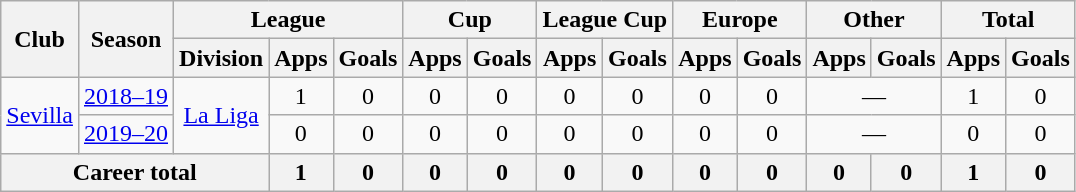<table class="wikitable" style="text-align: center">
<tr>
<th rowspan="2">Club</th>
<th rowspan="2">Season</th>
<th colspan="3">League</th>
<th colspan="2">Cup</th>
<th colspan="2">League Cup</th>
<th colspan="2">Europe</th>
<th colspan="2">Other</th>
<th colspan="2">Total</th>
</tr>
<tr>
<th>Division</th>
<th>Apps</th>
<th>Goals</th>
<th>Apps</th>
<th>Goals</th>
<th>Apps</th>
<th>Goals</th>
<th>Apps</th>
<th>Goals</th>
<th>Apps</th>
<th>Goals</th>
<th>Apps</th>
<th>Goals</th>
</tr>
<tr>
<td rowspan="2"><a href='#'>Sevilla</a></td>
<td><a href='#'>2018–19</a></td>
<td rowspan="2"><a href='#'>La Liga</a></td>
<td>1</td>
<td>0</td>
<td>0</td>
<td>0</td>
<td>0</td>
<td>0</td>
<td>0</td>
<td>0</td>
<td colspan="2">—</td>
<td>1</td>
<td>0</td>
</tr>
<tr>
<td><a href='#'>2019–20</a></td>
<td>0</td>
<td>0</td>
<td>0</td>
<td>0</td>
<td>0</td>
<td>0</td>
<td>0</td>
<td>0</td>
<td colspan="2">—</td>
<td>0</td>
<td>0</td>
</tr>
<tr>
<th colspan="3">Career total</th>
<th>1</th>
<th>0</th>
<th>0</th>
<th>0</th>
<th>0</th>
<th>0</th>
<th>0</th>
<th>0</th>
<th>0</th>
<th>0</th>
<th>1</th>
<th>0</th>
</tr>
</table>
